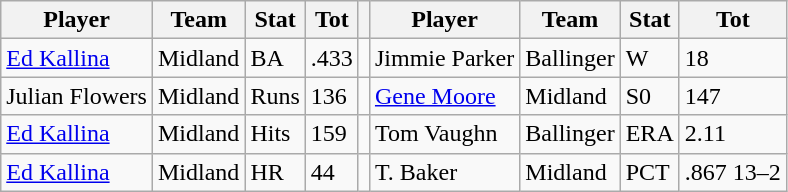<table class="wikitable">
<tr>
<th>Player</th>
<th>Team</th>
<th>Stat</th>
<th>Tot</th>
<th></th>
<th>Player</th>
<th>Team</th>
<th>Stat</th>
<th>Tot</th>
</tr>
<tr>
<td><a href='#'>Ed Kallina</a></td>
<td>Midland</td>
<td>BA</td>
<td>.433</td>
<td></td>
<td>Jimmie Parker</td>
<td>Ballinger</td>
<td>W</td>
<td>18</td>
</tr>
<tr>
<td>Julian Flowers</td>
<td>Midland</td>
<td>Runs</td>
<td>136</td>
<td></td>
<td><a href='#'>Gene Moore</a></td>
<td>Midland</td>
<td>S0</td>
<td>147</td>
</tr>
<tr>
<td><a href='#'>Ed Kallina</a></td>
<td>Midland</td>
<td>Hits</td>
<td>159</td>
<td></td>
<td>Tom Vaughn</td>
<td>Ballinger</td>
<td>ERA</td>
<td>2.11</td>
</tr>
<tr>
<td><a href='#'>Ed Kallina</a></td>
<td>Midland</td>
<td>HR</td>
<td>44</td>
<td></td>
<td>T. Baker</td>
<td>Midland</td>
<td>PCT</td>
<td>.867 13–2</td>
</tr>
</table>
